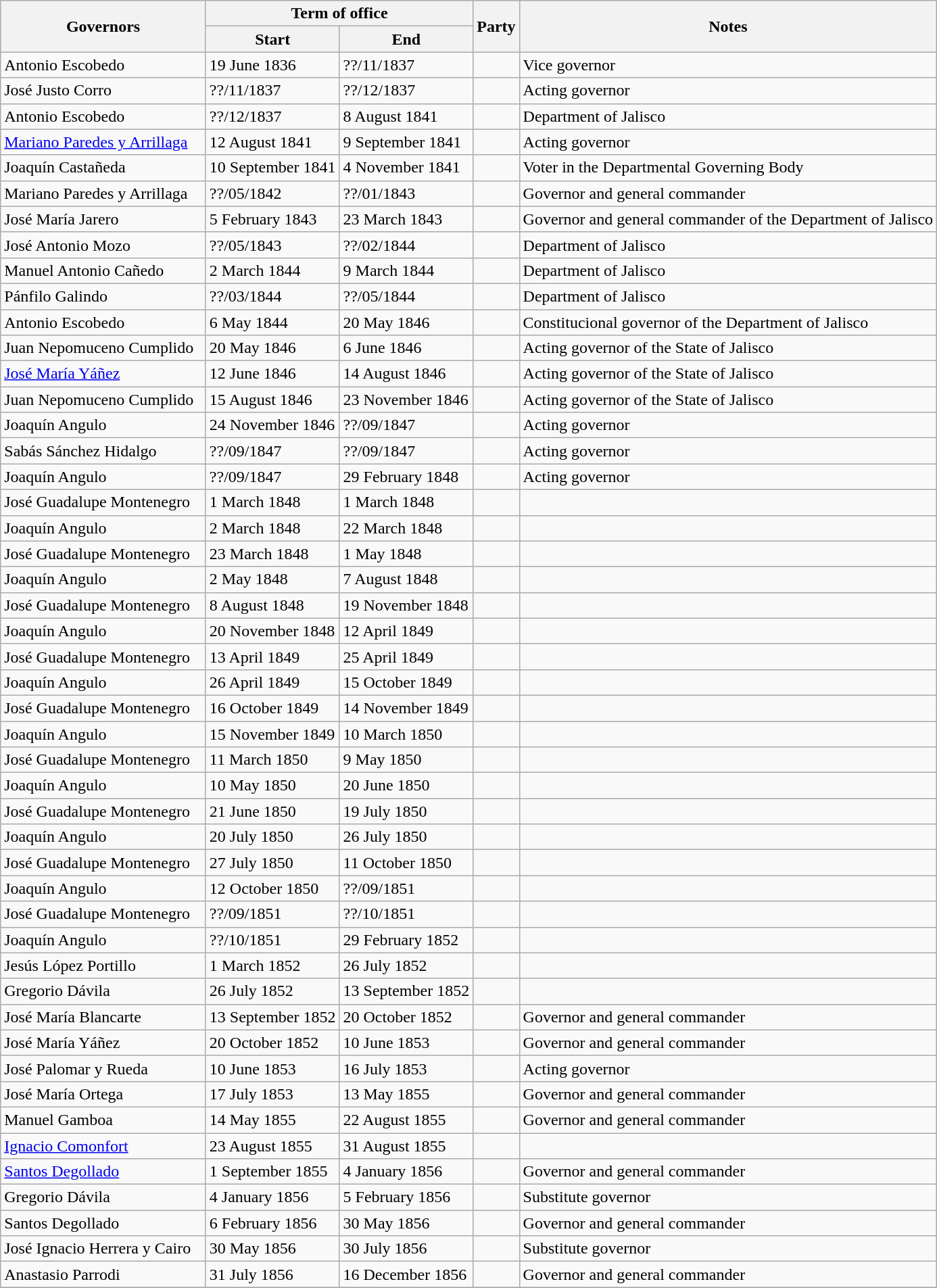<table class="wikitable" style="align=center|font-size=60%|text-align=right">
<tr>
<th width=195 rowspan="2">Governors</th>
<th colspan="2">Term of office</th>
<th rowspan="2">Party</th>
<th rowspan="2">Notes</th>
</tr>
<tr>
<th>Start</th>
<th>End</th>
</tr>
<tr>
<td>Antonio Escobedo</td>
<td>19 June 1836</td>
<td>??/11/1837</td>
<td></td>
<td>Vice governor</td>
</tr>
<tr>
<td>José Justo Corro</td>
<td>??/11/1837</td>
<td>??/12/1837</td>
<td></td>
<td>Acting governor</td>
</tr>
<tr>
<td>Antonio Escobedo</td>
<td>??/12/1837</td>
<td>8 August 1841</td>
<td></td>
<td>Department of Jalisco</td>
</tr>
<tr>
<td><a href='#'>Mariano Paredes y Arrillaga</a></td>
<td>12 August 1841</td>
<td>9 September 1841</td>
<td></td>
<td>Acting governor</td>
</tr>
<tr>
<td>Joaquín Castañeda</td>
<td>10 September 1841</td>
<td>4 November 1841</td>
<td></td>
<td>Voter in the Departmental Governing Body</td>
</tr>
<tr>
<td>Mariano Paredes y Arrillaga</td>
<td>??/05/1842</td>
<td>??/01/1843</td>
<td></td>
<td>Governor and general commander</td>
</tr>
<tr>
<td>José María Jarero</td>
<td>5 February 1843</td>
<td>23 March 1843</td>
<td></td>
<td>Governor and general commander of the Department of Jalisco</td>
</tr>
<tr>
<td>José Antonio Mozo</td>
<td>??/05/1843</td>
<td>??/02/1844</td>
<td></td>
<td>Department of Jalisco</td>
</tr>
<tr>
<td>Manuel Antonio Cañedo</td>
<td>2 March 1844</td>
<td>9 March 1844</td>
<td></td>
<td>Department of Jalisco</td>
</tr>
<tr>
<td>Pánfilo Galindo</td>
<td>??/03/1844</td>
<td>??/05/1844</td>
<td></td>
<td>Department of Jalisco</td>
</tr>
<tr>
<td>Antonio Escobedo</td>
<td>6 May 1844</td>
<td>20 May 1846</td>
<td></td>
<td>Constitucional governor of the Department of Jalisco</td>
</tr>
<tr>
<td>Juan Nepomuceno Cumplido</td>
<td>20 May 1846</td>
<td>6 June 1846</td>
<td></td>
<td>Acting governor of the State of Jalisco</td>
</tr>
<tr>
<td><a href='#'>José María Yáñez</a></td>
<td>12 June 1846</td>
<td>14 August 1846</td>
<td></td>
<td>Acting governor of the State of Jalisco</td>
</tr>
<tr>
<td>Juan Nepomuceno Cumplido</td>
<td>15 August 1846</td>
<td>23 November 1846</td>
<td></td>
<td>Acting governor of the State of Jalisco</td>
</tr>
<tr>
<td>Joaquín Angulo</td>
<td>24 November 1846</td>
<td>??/09/1847</td>
<td></td>
<td>Acting governor</td>
</tr>
<tr>
<td>Sabás Sánchez Hidalgo</td>
<td>??/09/1847</td>
<td>??/09/1847</td>
<td></td>
<td>Acting governor</td>
</tr>
<tr>
<td>Joaquín Angulo</td>
<td>??/09/1847</td>
<td>29 February 1848</td>
<td></td>
<td>Acting governor</td>
</tr>
<tr>
<td>José Guadalupe Montenegro</td>
<td>1 March 1848</td>
<td>1 March 1848</td>
<td></td>
<td></td>
</tr>
<tr>
<td>Joaquín Angulo</td>
<td>2 March 1848</td>
<td>22 March 1848</td>
<td></td>
<td></td>
</tr>
<tr>
<td>José Guadalupe Montenegro</td>
<td>23 March 1848</td>
<td>1 May 1848</td>
<td></td>
<td></td>
</tr>
<tr>
<td>Joaquín Angulo</td>
<td>2 May 1848</td>
<td>7 August 1848</td>
<td></td>
<td></td>
</tr>
<tr>
<td>José Guadalupe Montenegro</td>
<td>8 August 1848</td>
<td>19 November 1848</td>
<td></td>
<td></td>
</tr>
<tr>
<td>Joaquín Angulo</td>
<td>20 November 1848</td>
<td>12 April 1849</td>
<td></td>
<td></td>
</tr>
<tr>
<td>José Guadalupe Montenegro</td>
<td>13 April 1849</td>
<td>25 April 1849</td>
<td></td>
<td></td>
</tr>
<tr>
<td>Joaquín Angulo</td>
<td>26 April 1849</td>
<td>15 October 1849</td>
<td></td>
<td></td>
</tr>
<tr>
<td>José Guadalupe Montenegro</td>
<td>16 October 1849</td>
<td>14 November 1849</td>
<td></td>
<td></td>
</tr>
<tr>
<td>Joaquín Angulo</td>
<td>15 November 1849</td>
<td>10 March 1850</td>
<td></td>
<td></td>
</tr>
<tr>
<td>José Guadalupe Montenegro</td>
<td>11 March 1850</td>
<td>9 May 1850</td>
<td></td>
<td></td>
</tr>
<tr>
<td>Joaquín Angulo</td>
<td>10 May 1850</td>
<td>20 June 1850</td>
<td></td>
<td></td>
</tr>
<tr>
<td>José Guadalupe Montenegro</td>
<td>21 June 1850</td>
<td>19 July 1850</td>
<td></td>
<td></td>
</tr>
<tr>
<td>Joaquín Angulo</td>
<td>20 July 1850</td>
<td>26 July 1850</td>
<td></td>
<td></td>
</tr>
<tr>
<td>José Guadalupe Montenegro</td>
<td>27 July 1850</td>
<td>11 October 1850</td>
<td></td>
<td></td>
</tr>
<tr>
<td>Joaquín Angulo</td>
<td>12 October 1850</td>
<td>??/09/1851</td>
<td></td>
<td></td>
</tr>
<tr>
<td>José Guadalupe Montenegro</td>
<td>??/09/1851</td>
<td>??/10/1851</td>
<td></td>
<td></td>
</tr>
<tr>
<td>Joaquín Angulo</td>
<td>??/10/1851</td>
<td>29 February 1852</td>
<td></td>
<td></td>
</tr>
<tr>
<td>Jesús López Portillo</td>
<td>1 March 1852</td>
<td>26 July 1852</td>
<td></td>
<td></td>
</tr>
<tr>
<td>Gregorio Dávila</td>
<td>26 July 1852</td>
<td>13 September 1852</td>
<td></td>
<td></td>
</tr>
<tr>
<td>José María Blancarte</td>
<td>13 September 1852</td>
<td>20 October 1852</td>
<td></td>
<td>Governor and general commander</td>
</tr>
<tr>
<td>José María Yáñez</td>
<td>20 October 1852</td>
<td>10 June 1853</td>
<td></td>
<td>Governor and general commander</td>
</tr>
<tr>
<td>José Palomar y Rueda</td>
<td>10 June 1853</td>
<td>16 July 1853</td>
<td></td>
<td>Acting governor</td>
</tr>
<tr>
<td>José María Ortega</td>
<td>17 July 1853</td>
<td>13 May 1855</td>
<td></td>
<td>Governor and general commander</td>
</tr>
<tr>
<td>Manuel Gamboa</td>
<td>14 May 1855</td>
<td>22 August 1855</td>
<td></td>
<td>Governor and general commander</td>
</tr>
<tr>
<td><a href='#'>Ignacio Comonfort</a></td>
<td>23 August 1855</td>
<td>31 August 1855</td>
<td></td>
<td></td>
</tr>
<tr>
<td><a href='#'>Santos Degollado</a></td>
<td>1 September 1855</td>
<td>4 January 1856</td>
<td></td>
<td>Governor and general commander</td>
</tr>
<tr>
<td>Gregorio Dávila</td>
<td>4 January 1856</td>
<td>5 February 1856</td>
<td></td>
<td>Substitute governor</td>
</tr>
<tr>
<td>Santos Degollado</td>
<td>6 February 1856</td>
<td>30 May 1856</td>
<td></td>
<td>Governor and general commander</td>
</tr>
<tr>
<td>José Ignacio Herrera y Cairo</td>
<td>30 May 1856</td>
<td>30 July 1856</td>
<td></td>
<td>Substitute governor</td>
</tr>
<tr>
<td>Anastasio Parrodi</td>
<td>31 July 1856</td>
<td>16 December 1856</td>
<td></td>
<td>Governor and general commander</td>
</tr>
<tr>
</tr>
</table>
